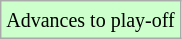<table class="wikitable">
<tr>
<td style="background-color: #ccffcc;"><small>Advances to play-off</small></td>
</tr>
</table>
